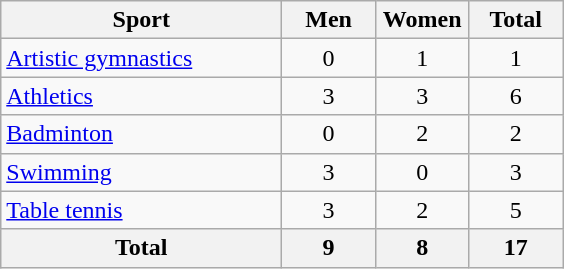<table class="wikitable sortable" style="text-align:center;">
<tr>
<th width="180">Sport</th>
<th width="55">Men</th>
<th width="55">Women</th>
<th width="55">Total</th>
</tr>
<tr>
<td align="left"><a href='#'>Artistic gymnastics</a></td>
<td>0</td>
<td>1</td>
<td>1</td>
</tr>
<tr>
<td align="left"><a href='#'>Athletics</a></td>
<td>3</td>
<td>3</td>
<td>6</td>
</tr>
<tr>
<td align="left"><a href='#'>Badminton</a></td>
<td>0</td>
<td>2</td>
<td>2</td>
</tr>
<tr>
<td align="left"><a href='#'>Swimming</a></td>
<td>3</td>
<td>0</td>
<td>3</td>
</tr>
<tr>
<td align="left"><a href='#'>Table tennis</a></td>
<td>3</td>
<td>2</td>
<td>5</td>
</tr>
<tr>
<th align="left">Total</th>
<th>9</th>
<th>8</th>
<th>17</th>
</tr>
</table>
